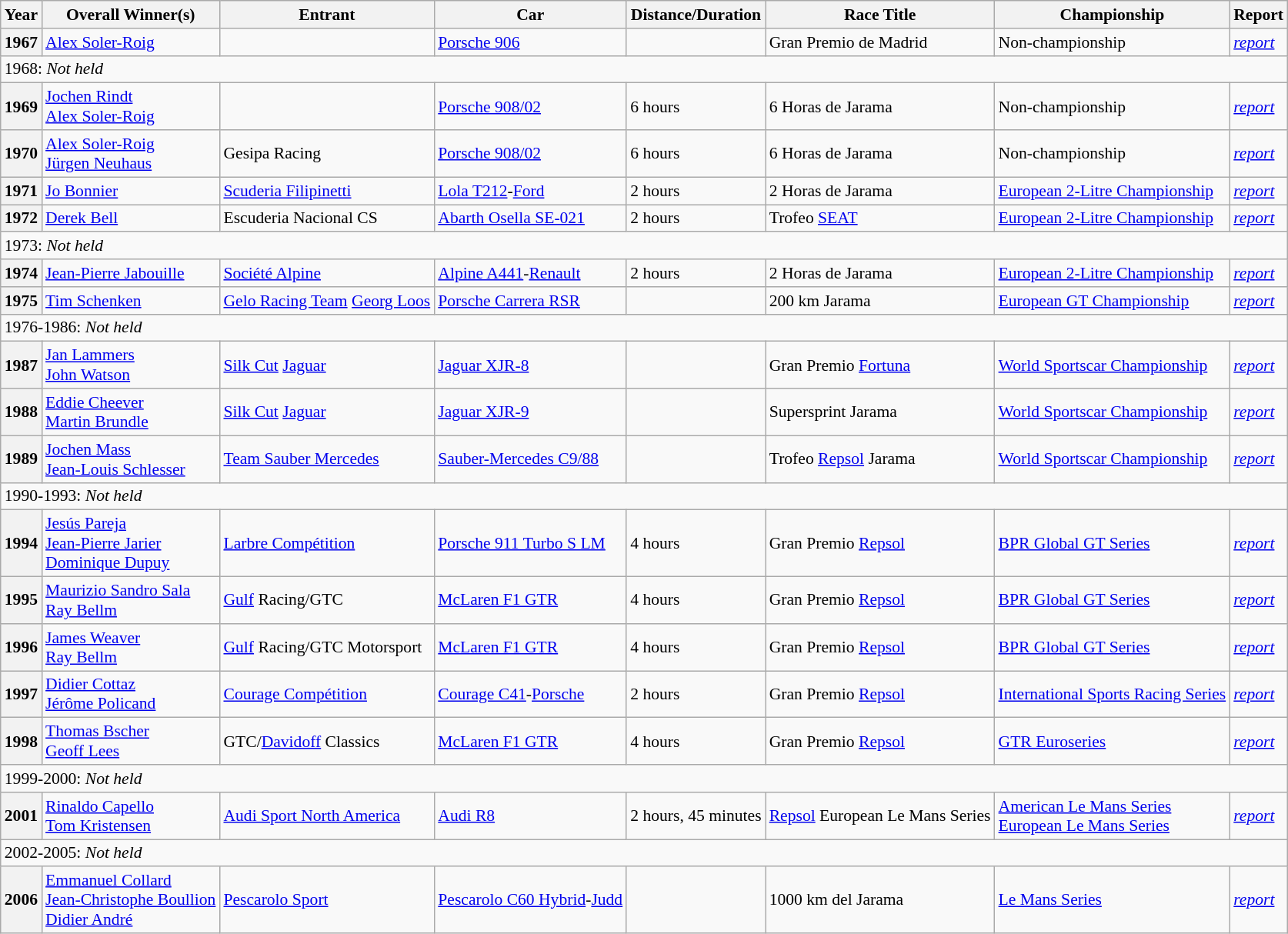<table class="wikitable" style="font-size: 90%;">
<tr>
<th>Year</th>
<th>Overall Winner(s)</th>
<th>Entrant</th>
<th>Car</th>
<th>Distance/Duration</th>
<th>Race Title</th>
<th>Championship</th>
<th>Report</th>
</tr>
<tr>
<th>1967</th>
<td> <a href='#'>Alex Soler-Roig</a></td>
<td></td>
<td><a href='#'>Porsche 906</a></td>
<td></td>
<td>Gran Premio de Madrid</td>
<td>Non-championship</td>
<td><em><a href='#'>report</a></em></td>
</tr>
<tr>
<td colspan=9>1968: <em>Not held</em></td>
</tr>
<tr>
<th>1969</th>
<td> <a href='#'>Jochen Rindt</a><br> <a href='#'>Alex Soler-Roig</a></td>
<td></td>
<td><a href='#'>Porsche 908/02</a></td>
<td>6 hours</td>
<td>6 Horas de Jarama</td>
<td>Non-championship</td>
<td><em><a href='#'>report</a></em></td>
</tr>
<tr>
<th>1970</th>
<td> <a href='#'>Alex Soler-Roig</a><br> <a href='#'>Jürgen Neuhaus</a></td>
<td> Gesipa Racing</td>
<td><a href='#'>Porsche 908/02</a></td>
<td>6 hours</td>
<td>6 Horas de Jarama</td>
<td>Non-championship</td>
<td><em><a href='#'>report</a></em></td>
</tr>
<tr>
<th>1971</th>
<td> <a href='#'>Jo Bonnier</a></td>
<td> <a href='#'>Scuderia Filipinetti</a></td>
<td><a href='#'>Lola T212</a>-<a href='#'>Ford</a></td>
<td>2 hours</td>
<td>2 Horas de Jarama</td>
<td><a href='#'>European 2-Litre Championship</a></td>
<td><em><a href='#'>report</a></em></td>
</tr>
<tr>
<th>1972</th>
<td> <a href='#'>Derek Bell</a></td>
<td> Escuderia Nacional CS</td>
<td><a href='#'>Abarth Osella SE-021</a></td>
<td>2 hours</td>
<td>Trofeo <a href='#'>SEAT</a></td>
<td><a href='#'>European 2-Litre Championship</a></td>
<td><em><a href='#'>report</a></em></td>
</tr>
<tr>
<td colspan=9>1973: <em>Not held</em></td>
</tr>
<tr>
<th>1974</th>
<td> <a href='#'>Jean-Pierre Jabouille</a></td>
<td> <a href='#'>Société Alpine</a></td>
<td><a href='#'>Alpine A441</a>-<a href='#'>Renault</a></td>
<td>2 hours</td>
<td>2 Horas de Jarama</td>
<td><a href='#'>European 2-Litre Championship</a></td>
<td><em><a href='#'>report</a></em></td>
</tr>
<tr>
<th>1975</th>
<td> <a href='#'>Tim Schenken</a></td>
<td> <a href='#'>Gelo Racing Team</a> <a href='#'>Georg Loos</a></td>
<td><a href='#'>Porsche Carrera RSR</a></td>
<td></td>
<td>200 km Jarama</td>
<td><a href='#'>European GT Championship</a></td>
<td><em><a href='#'>report</a></em></td>
</tr>
<tr>
<td colspan=9>1976-1986: <em>Not held</em></td>
</tr>
<tr>
<th>1987</th>
<td> <a href='#'>Jan Lammers</a><br> <a href='#'>John Watson</a></td>
<td> <a href='#'>Silk Cut</a> <a href='#'>Jaguar</a></td>
<td><a href='#'>Jaguar XJR-8</a></td>
<td></td>
<td>Gran Premio <a href='#'>Fortuna</a></td>
<td><a href='#'>World Sportscar Championship</a></td>
<td><em><a href='#'>report</a></em></td>
</tr>
<tr>
<th>1988</th>
<td> <a href='#'>Eddie Cheever</a><br> <a href='#'>Martin Brundle</a></td>
<td> <a href='#'>Silk Cut</a> <a href='#'>Jaguar</a></td>
<td><a href='#'>Jaguar XJR-9</a></td>
<td></td>
<td>Supersprint Jarama</td>
<td><a href='#'>World Sportscar Championship</a></td>
<td><em><a href='#'>report</a></em></td>
</tr>
<tr>
<th>1989</th>
<td> <a href='#'>Jochen Mass</a><br> <a href='#'>Jean-Louis Schlesser</a></td>
<td> <a href='#'>Team Sauber Mercedes</a></td>
<td><a href='#'>Sauber-Mercedes C9/88</a></td>
<td></td>
<td>Trofeo <a href='#'>Repsol</a> Jarama</td>
<td><a href='#'>World Sportscar Championship</a></td>
<td><em><a href='#'>report</a></em></td>
</tr>
<tr>
<td colspan=9>1990-1993: <em>Not held</em></td>
</tr>
<tr>
<th>1994</th>
<td> <a href='#'>Jesús Pareja</a><br> <a href='#'>Jean-Pierre Jarier</a><br> <a href='#'>Dominique Dupuy</a></td>
<td> <a href='#'>Larbre Compétition</a></td>
<td><a href='#'>Porsche 911 Turbo S LM</a></td>
<td>4 hours</td>
<td>Gran Premio <a href='#'>Repsol</a></td>
<td><a href='#'>BPR Global GT Series</a></td>
<td><em><a href='#'>report</a></em></td>
</tr>
<tr>
<th>1995</th>
<td> <a href='#'>Maurizio Sandro Sala</a><br> <a href='#'>Ray Bellm</a></td>
<td> <a href='#'>Gulf</a> Racing/GTC</td>
<td><a href='#'>McLaren F1 GTR</a></td>
<td>4 hours</td>
<td>Gran Premio <a href='#'>Repsol</a></td>
<td><a href='#'>BPR Global GT Series</a></td>
<td><em><a href='#'>report</a></em></td>
</tr>
<tr>
<th>1996</th>
<td> <a href='#'>James Weaver</a><br> <a href='#'>Ray Bellm</a></td>
<td> <a href='#'>Gulf</a> Racing/GTC Motorsport</td>
<td><a href='#'>McLaren F1 GTR</a></td>
<td>4 hours</td>
<td>Gran Premio <a href='#'>Repsol</a></td>
<td><a href='#'>BPR Global GT Series</a></td>
<td><em><a href='#'>report</a></em></td>
</tr>
<tr>
<th>1997</th>
<td> <a href='#'>Didier Cottaz</a><br> <a href='#'>Jérôme Policand</a></td>
<td> <a href='#'>Courage Compétition</a></td>
<td><a href='#'>Courage C41</a>-<a href='#'>Porsche</a></td>
<td>2 hours</td>
<td>Gran Premio <a href='#'>Repsol</a></td>
<td><a href='#'>International Sports Racing Series</a></td>
<td><em><a href='#'>report</a></em></td>
</tr>
<tr>
<th>1998</th>
<td> <a href='#'>Thomas Bscher</a><br> <a href='#'>Geoff Lees</a></td>
<td> GTC/<a href='#'>Davidoff</a> Classics</td>
<td><a href='#'>McLaren F1 GTR</a></td>
<td>4 hours</td>
<td>Gran Premio <a href='#'>Repsol</a></td>
<td><a href='#'>GTR Euroseries</a></td>
<td><em><a href='#'>report</a></em></td>
</tr>
<tr>
<td colspan=9>1999-2000: <em>Not held</em></td>
</tr>
<tr>
<th>2001</th>
<td> <a href='#'>Rinaldo Capello</a><br> <a href='#'>Tom Kristensen</a></td>
<td> <a href='#'>Audi Sport North America</a></td>
<td><a href='#'>Audi R8</a></td>
<td>2 hours, 45 minutes</td>
<td><a href='#'>Repsol</a> European Le Mans Series</td>
<td><a href='#'>American Le Mans Series</a><br><a href='#'>European Le Mans Series</a></td>
<td><em><a href='#'>report</a></em></td>
</tr>
<tr>
<td colspan=9>2002-2005: <em>Not held</em></td>
</tr>
<tr>
<th>2006</th>
<td> <a href='#'>Emmanuel Collard</a><br> <a href='#'>Jean-Christophe Boullion</a><br> <a href='#'>Didier André</a></td>
<td> <a href='#'>Pescarolo Sport</a></td>
<td><a href='#'>Pescarolo C60 Hybrid</a>-<a href='#'>Judd</a></td>
<td></td>
<td>1000 km del Jarama</td>
<td><a href='#'>Le Mans Series</a></td>
<td><em><a href='#'>report</a></em></td>
</tr>
</table>
